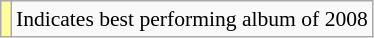<table class="wikitable" style="font-size:90%;">
<tr>
<th scope="row" style="background-color:#FFFF99"></th>
<td>Indicates best performing album of 2008</td>
</tr>
</table>
